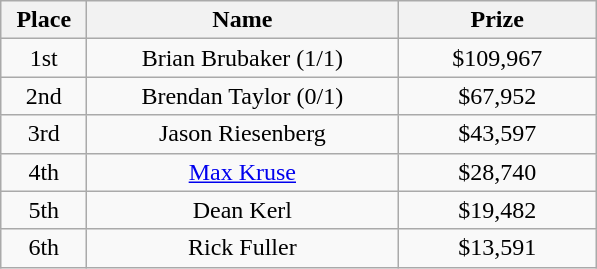<table class="wikitable">
<tr>
<th width="50">Place</th>
<th width="200">Name</th>
<th width="125">Prize</th>
</tr>
<tr>
<td align = "center">1st</td>
<td align = "center">Brian Brubaker (1/1)</td>
<td align = "center">$109,967</td>
</tr>
<tr>
<td align = "center">2nd</td>
<td align = "center">Brendan Taylor (0/1)</td>
<td align = "center">$67,952</td>
</tr>
<tr>
<td align = "center">3rd</td>
<td align = "center">Jason Riesenberg</td>
<td align = "center">$43,597</td>
</tr>
<tr>
<td align = "center">4th</td>
<td align = "center"><a href='#'>Max Kruse</a></td>
<td align = "center">$28,740</td>
</tr>
<tr>
<td align = "center">5th</td>
<td align = "center">Dean Kerl</td>
<td align = "center">$19,482</td>
</tr>
<tr>
<td align = "center">6th</td>
<td align = "center">Rick Fuller</td>
<td align = "center">$13,591</td>
</tr>
</table>
